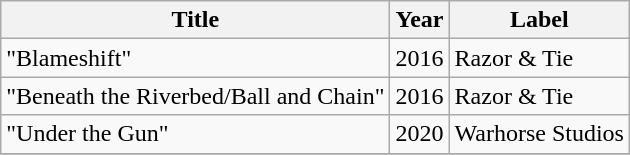<table class="wikitable" style="text-align:left;">
<tr>
<th>Title</th>
<th>Year</th>
<th>Label</th>
</tr>
<tr>
<td>"Blameshift"</td>
<td>2016</td>
<td rowspan="1">Razor & Tie</td>
</tr>
<tr>
<td>"Beneath the Riverbed/Ball and Chain"</td>
<td>2016</td>
<td rowspan="1">Razor & Tie</td>
</tr>
<tr>
<td>"Under the Gun"</td>
<td>2020</td>
<td rowspan="1">Warhorse Studios</td>
</tr>
<tr>
</tr>
</table>
